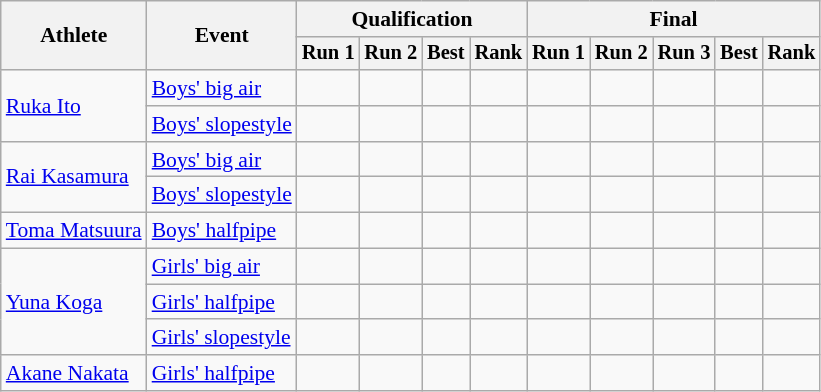<table class="wikitable" style="font-size:90%">
<tr>
<th rowspan=2>Athlete</th>
<th rowspan=2>Event</th>
<th colspan=4>Qualification</th>
<th colspan=5>Final</th>
</tr>
<tr style="font-size:95%">
<th>Run 1</th>
<th>Run 2</th>
<th>Best</th>
<th>Rank</th>
<th>Run 1</th>
<th>Run 2</th>
<th>Run 3</th>
<th>Best</th>
<th>Rank</th>
</tr>
<tr align=center>
<td align=left rowspan=2><a href='#'>Ruka Ito</a></td>
<td align=left><a href='#'>Boys' big air</a></td>
<td></td>
<td></td>
<td></td>
<td></td>
<td></td>
<td></td>
<td></td>
<td></td>
<td></td>
</tr>
<tr>
<td align=left><a href='#'>Boys' slopestyle</a></td>
<td></td>
<td></td>
<td></td>
<td></td>
<td></td>
<td></td>
<td></td>
<td></td>
<td></td>
</tr>
<tr align=center>
<td align=left rowspan=2><a href='#'>Rai Kasamura</a></td>
<td align=left><a href='#'>Boys' big air</a></td>
<td></td>
<td></td>
<td></td>
<td></td>
<td></td>
<td></td>
<td></td>
<td></td>
<td></td>
</tr>
<tr>
<td align=left><a href='#'>Boys' slopestyle</a></td>
<td></td>
<td></td>
<td></td>
<td></td>
<td></td>
<td></td>
<td></td>
<td></td>
<td></td>
</tr>
<tr align=center>
<td align=left><a href='#'>Toma Matsuura</a></td>
<td align=left><a href='#'>Boys' halfpipe</a></td>
<td></td>
<td></td>
<td></td>
<td></td>
<td></td>
<td></td>
<td></td>
<td></td>
<td></td>
</tr>
<tr align=center>
<td align=left rowspan=3><a href='#'>Yuna Koga</a></td>
<td align=left><a href='#'>Girls' big air</a></td>
<td></td>
<td></td>
<td></td>
<td></td>
<td></td>
<td></td>
<td></td>
<td></td>
<td></td>
</tr>
<tr>
<td align=left><a href='#'>Girls' halfpipe</a></td>
<td></td>
<td></td>
<td></td>
<td></td>
<td></td>
<td></td>
<td></td>
<td></td>
<td></td>
</tr>
<tr>
<td align=left><a href='#'>Girls' slopestyle</a></td>
<td></td>
<td></td>
<td></td>
<td></td>
<td></td>
<td></td>
<td></td>
<td></td>
<td></td>
</tr>
<tr align=center>
<td align=left><a href='#'>Akane Nakata</a></td>
<td align=left><a href='#'>Girls' halfpipe</a></td>
<td></td>
<td></td>
<td></td>
<td></td>
<td></td>
<td></td>
<td></td>
<td></td>
<td></td>
</tr>
</table>
